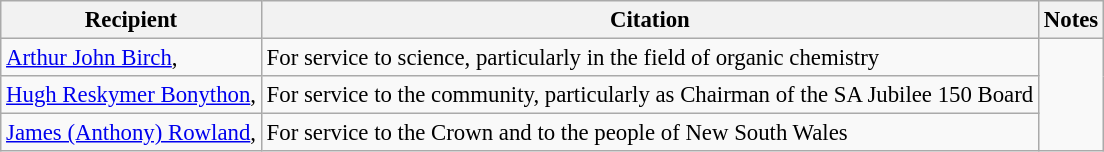<table class="wikitable" style="font-size:95%;">
<tr>
<th>Recipient</th>
<th>Citation</th>
<th>Notes</th>
</tr>
<tr>
<td> <a href='#'>Arthur John Birch</a>, </td>
<td>For service to science, particularly in the field of organic chemistry</td>
<td rowspan=3></td>
</tr>
<tr>
<td><a href='#'>Hugh Reskymer Bonython</a>, </td>
<td>For service to the community, particularly as Chairman of the SA Jubilee 150 Board</td>
</tr>
<tr>
<td> <a href='#'>James (Anthony) Rowland</a>, </td>
<td>For service to the Crown and to the people of New South Wales</td>
</tr>
</table>
